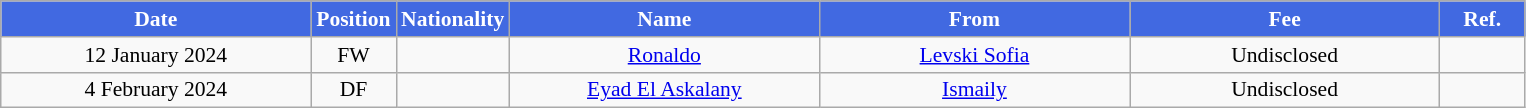<table class="wikitable"  style="text-align:center; font-size:90%; ">
<tr>
<th style="background:#4169E1; color:white; width:200px;">Date</th>
<th style="background:#4169E1; color:white; width:50px;">Position</th>
<th style="background:#4169E1; color:white; width:505x;">Nationality</th>
<th style="background:#4169E1; color:white; width:200px;">Name</th>
<th style="background:#4169E1; color:white; width:200px;">From</th>
<th style="background:#4169E1; color:white; width:200px;">Fee</th>
<th style="background:#4169E1; color:white; width:50px;">Ref.</th>
</tr>
<tr>
<td>12 January 2024</td>
<td>FW</td>
<td></td>
<td><a href='#'>Ronaldo</a></td>
<td><a href='#'>Levski Sofia</a></td>
<td>Undisclosed</td>
<td></td>
</tr>
<tr>
<td>4 February 2024</td>
<td>DF</td>
<td></td>
<td><a href='#'>Eyad El Askalany</a></td>
<td><a href='#'>Ismaily</a></td>
<td>Undisclosed</td>
<td></td>
</tr>
</table>
